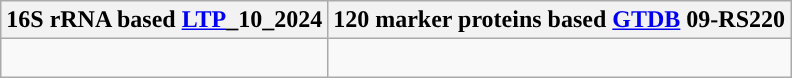<table class="wikitable">
<tr>
<th colspan=1>16S rRNA based <a href='#'>LTP</a>_10_2024</th>
<th colspan=1>120 marker proteins based <a href='#'>GTDB</a> 09-RS220</th>
</tr>
<tr>
<td style="vertical-align:top"><br></td>
<td><br></td>
</tr>
</table>
